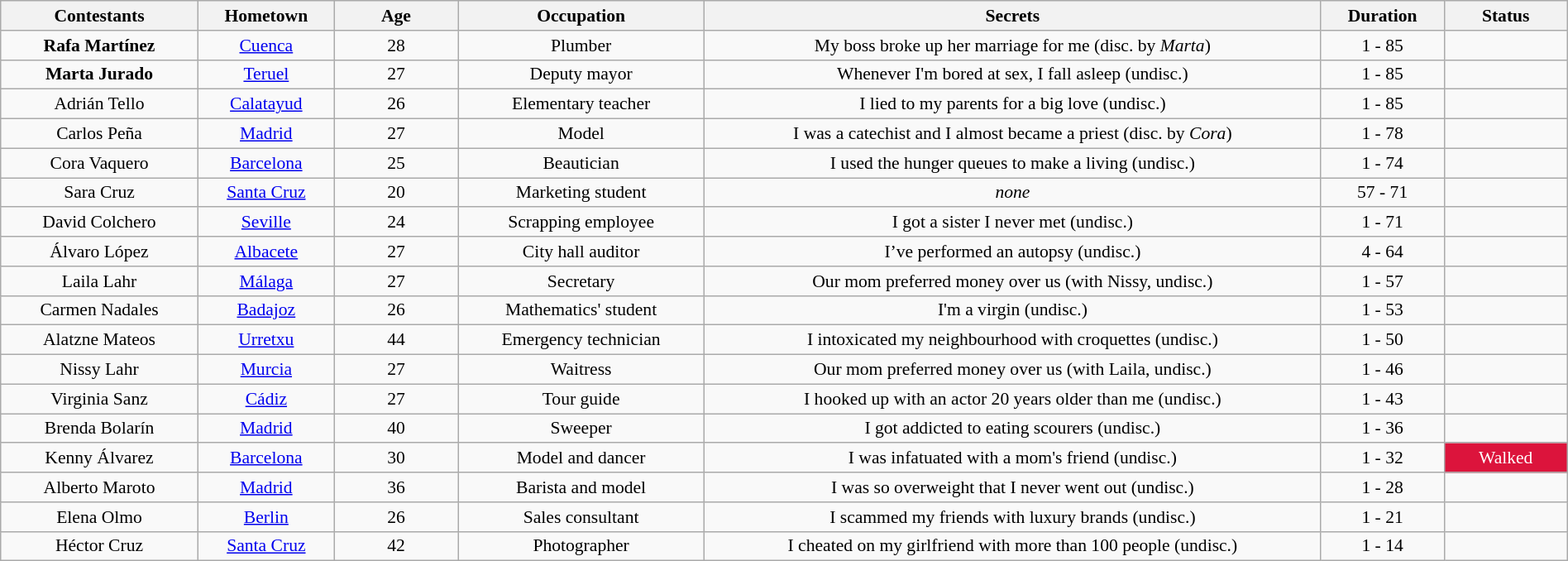<table class=wikitable style="margin:auto; text-align:center; width=100%; font-size:90%">
<tr>
<th width=8%>Contestants</th>
<th width=5%>Hometown</th>
<th width=5%>Age</th>
<th width=10%>Occupation</th>
<th width=25%>Secrets</th>
<th width=5%>Duration</th>
<th width=5%>Status</th>
</tr>
<tr>
<td><strong>Rafa Martínez</strong></td>
<td><a href='#'>Cuenca</a></td>
<td>28</td>
<td>Plumber</td>
<td>My boss broke up her marriage for me (disc. by <em>Marta</em>)</td>
<td>1 - 85</td>
<td></td>
</tr>
<tr>
<td><strong>Marta Jurado</strong></td>
<td><a href='#'>Teruel</a></td>
<td>27</td>
<td>Deputy mayor</td>
<td>Whenever I'm bored at sex, I fall asleep (undisc.)</td>
<td>1 - 85</td>
<td></td>
</tr>
<tr>
<td>Adrián Tello</td>
<td><a href='#'>Calatayud</a></td>
<td>26</td>
<td>Elementary teacher</td>
<td>I lied to my parents for a big love (undisc.)</td>
<td>1 - 85</td>
<td></td>
</tr>
<tr>
<td>Carlos Peña</td>
<td><a href='#'>Madrid</a></td>
<td>27</td>
<td>Model</td>
<td>I was a catechist and I almost became a priest (disc. by <em>Cora</em>)</td>
<td>1 - 78</td>
<td></td>
</tr>
<tr>
<td>Cora Vaquero</td>
<td><a href='#'>Barcelona</a></td>
<td>25</td>
<td>Beautician</td>
<td>I used the hunger queues to make a living (undisc.)</td>
<td>1 - 74</td>
<td></td>
</tr>
<tr>
<td>Sara Cruz</td>
<td><a href='#'>Santa Cruz</a></td>
<td>20</td>
<td>Marketing student</td>
<td><em>none</em></td>
<td>57 - 71</td>
<td></td>
</tr>
<tr>
<td>David Colchero</td>
<td><a href='#'>Seville</a></td>
<td>24</td>
<td>Scrapping employee</td>
<td>I got a sister I never met (undisc.)</td>
<td>1 - 71</td>
<td></td>
</tr>
<tr>
<td>Álvaro López</td>
<td><a href='#'>Albacete</a></td>
<td>27</td>
<td>City hall auditor</td>
<td>I’ve performed an autopsy (undisc.)</td>
<td>4 - 64</td>
<td></td>
</tr>
<tr>
<td>Laila Lahr</td>
<td><a href='#'>Málaga</a></td>
<td>27</td>
<td>Secretary</td>
<td>Our mom preferred money over us (with Nissy, undisc.)</td>
<td>1 - 57</td>
<td></td>
</tr>
<tr>
<td>Carmen Nadales</td>
<td><a href='#'>Badajoz</a></td>
<td>26</td>
<td>Mathematics' student</td>
<td>I'm a virgin (undisc.)</td>
<td>1 - 53</td>
<td></td>
</tr>
<tr>
<td>Alatzne Mateos</td>
<td><a href='#'>Urretxu</a></td>
<td>44</td>
<td>Emergency technician</td>
<td>I intoxicated my neighbourhood with croquettes (undisc.)</td>
<td>1 - 50</td>
<td></td>
</tr>
<tr>
<td>Nissy Lahr</td>
<td><a href='#'>Murcia</a></td>
<td>27</td>
<td>Waitress</td>
<td>Our mom preferred money over us (with Laila, undisc.)</td>
<td>1 - 46</td>
<td></td>
</tr>
<tr>
<td>Virginia Sanz</td>
<td><a href='#'>Cádiz</a></td>
<td>27</td>
<td>Tour guide</td>
<td>I hooked up with an actor 20 years older than me (undisc.)</td>
<td>1 - 43</td>
<td></td>
</tr>
<tr>
<td>Brenda Bolarín</td>
<td><a href='#'>Madrid</a></td>
<td>40</td>
<td>Sweeper</td>
<td>I got addicted to eating scourers (undisc.)</td>
<td>1 - 36</td>
<td></td>
</tr>
<tr>
<td>Kenny Álvarez</td>
<td><a href='#'>Barcelona</a></td>
<td>30</td>
<td>Model and dancer</td>
<td>I was infatuated with a mom's friend (undisc.)</td>
<td>1 - 32</td>
<td style="color:white" bgcolor="Crimson">Walked</td>
</tr>
<tr>
<td>Alberto Maroto</td>
<td><a href='#'>Madrid</a></td>
<td>36</td>
<td>Barista and model</td>
<td>I was so overweight that I never went out (undisc.)</td>
<td>1 - 28</td>
<td></td>
</tr>
<tr>
<td>Elena Olmo</td>
<td><a href='#'>Berlin</a></td>
<td>26</td>
<td>Sales consultant</td>
<td>I scammed my friends with luxury brands (undisc.)</td>
<td>1 - 21</td>
<td></td>
</tr>
<tr>
<td>Héctor Cruz</td>
<td><a href='#'>Santa Cruz</a></td>
<td>42</td>
<td>Photographer</td>
<td>I cheated on my girlfriend with more than 100 people (undisc.)</td>
<td>1 - 14</td>
<td></td>
</tr>
</table>
